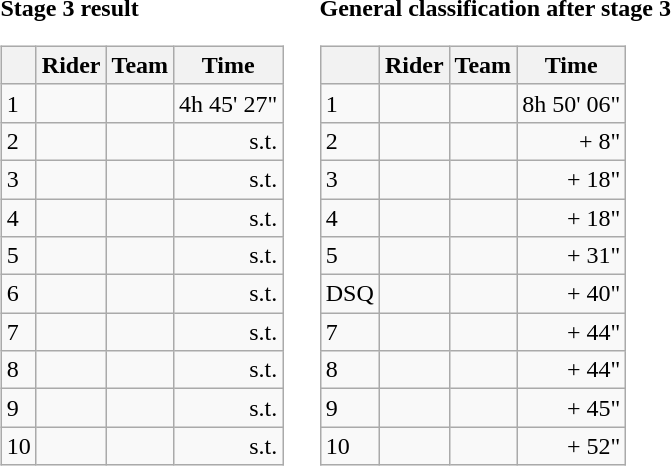<table>
<tr>
<td><strong>Stage 3 result</strong><br><table class="wikitable">
<tr>
<th></th>
<th>Rider</th>
<th>Team</th>
<th>Time</th>
</tr>
<tr>
<td>1</td>
<td> </td>
<td></td>
<td align="right">4h 45' 27"</td>
</tr>
<tr>
<td>2</td>
<td></td>
<td></td>
<td align="right">s.t.</td>
</tr>
<tr>
<td>3</td>
<td></td>
<td></td>
<td align="right">s.t.</td>
</tr>
<tr>
<td>4</td>
<td></td>
<td></td>
<td align="right">s.t.</td>
</tr>
<tr>
<td>5</td>
<td></td>
<td></td>
<td align="right">s.t.</td>
</tr>
<tr>
<td>6</td>
<td></td>
<td></td>
<td align="right">s.t.</td>
</tr>
<tr>
<td>7</td>
<td></td>
<td></td>
<td align="right">s.t.</td>
</tr>
<tr>
<td>8</td>
<td></td>
<td></td>
<td align="right">s.t.</td>
</tr>
<tr>
<td>9</td>
<td></td>
<td></td>
<td align="right">s.t.</td>
</tr>
<tr>
<td>10</td>
<td></td>
<td></td>
<td align="right">s.t.</td>
</tr>
</table>
</td>
<td></td>
<td><strong>General classification after stage 3</strong><br><table class="wikitable">
<tr>
<th></th>
<th>Rider</th>
<th>Team</th>
<th>Time</th>
</tr>
<tr>
<td>1</td>
<td> </td>
<td></td>
<td align="right">8h 50' 06"</td>
</tr>
<tr>
<td>2</td>
<td> </td>
<td></td>
<td align="right">+ 8"</td>
</tr>
<tr>
<td>3</td>
<td></td>
<td></td>
<td align="right">+ 18"</td>
</tr>
<tr>
<td>4</td>
<td></td>
<td></td>
<td align="right">+ 18"</td>
</tr>
<tr>
<td>5</td>
<td></td>
<td></td>
<td align="right">+ 31"</td>
</tr>
<tr>
<td>DSQ</td>
<td><del></del> </td>
<td><del></del></td>
<td align="right">+ 40"</td>
</tr>
<tr>
<td>7</td>
<td></td>
<td></td>
<td align="right">+ 44"</td>
</tr>
<tr>
<td>8</td>
<td></td>
<td></td>
<td align="right">+ 44"</td>
</tr>
<tr>
<td>9</td>
<td></td>
<td></td>
<td align="right">+ 45"</td>
</tr>
<tr>
<td>10</td>
<td></td>
<td></td>
<td align="right">+ 52"</td>
</tr>
</table>
</td>
</tr>
</table>
